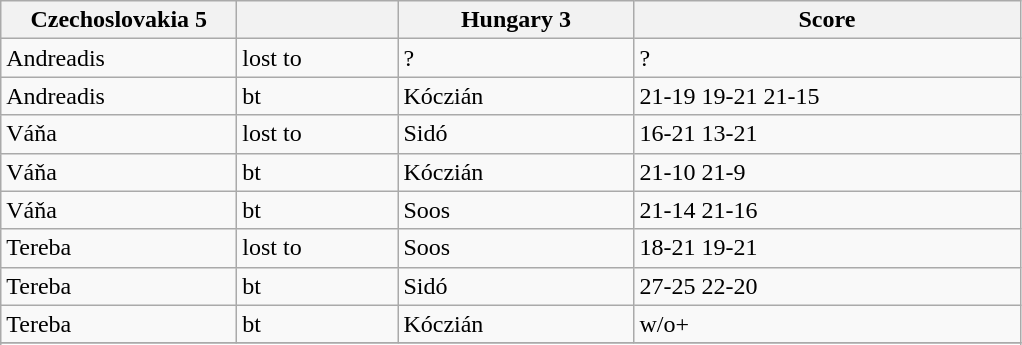<table class="wikitable">
<tr>
<th width=150> Czechoslovakia 5</th>
<th width=100></th>
<th width=150> Hungary 3</th>
<th width=250>Score</th>
</tr>
<tr>
<td>Andreadis</td>
<td>lost to</td>
<td>?</td>
<td>?</td>
</tr>
<tr>
<td>Andreadis</td>
<td>bt</td>
<td>Kóczián</td>
<td>21-19 19-21 21-15</td>
</tr>
<tr>
<td>Váňa</td>
<td>lost to</td>
<td>Sidó</td>
<td>16-21 13-21</td>
</tr>
<tr>
<td>Váňa</td>
<td>bt</td>
<td>Kóczián</td>
<td>21-10 21-9</td>
</tr>
<tr>
<td>Váňa</td>
<td>bt</td>
<td>Soos</td>
<td>21-14 21-16</td>
</tr>
<tr>
<td>Tereba</td>
<td>lost to</td>
<td>Soos</td>
<td>18-21 19-21</td>
</tr>
<tr>
<td>Tereba</td>
<td>bt</td>
<td>Sidó</td>
<td>27-25 22-20</td>
</tr>
<tr>
<td>Tereba</td>
<td>bt</td>
<td>Kóczián</td>
<td>w/o+</td>
</tr>
<tr>
</tr>
<tr>
</tr>
</table>
